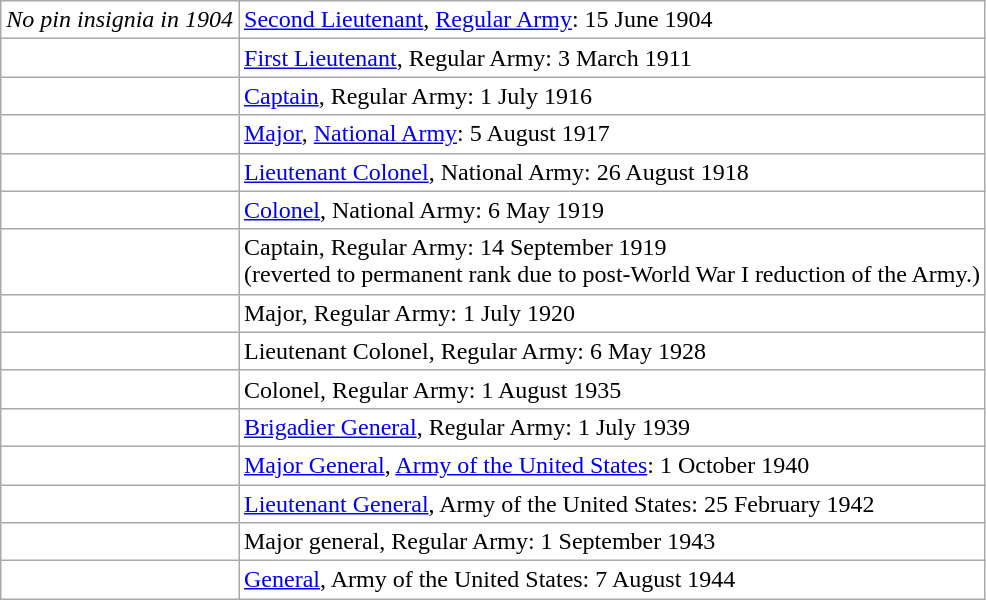<table class="wikitable" style="background:white">
<tr>
<td style="text-align:center;"><em>No pin insignia in 1904</em></td>
<td><a href='#'>Second Lieutenant</a>, <a href='#'>Regular Army</a>: 15 June 1904</td>
</tr>
<tr>
<td style="text-align:center;"></td>
<td><a href='#'>First Lieutenant</a>, Regular Army: 3 March 1911</td>
</tr>
<tr>
<td style="text-align:center;"></td>
<td><a href='#'>Captain</a>, Regular Army: 1 July 1916</td>
</tr>
<tr>
<td style="text-align:center;"></td>
<td><a href='#'>Major</a>, <a href='#'>National Army</a>: 5 August 1917</td>
</tr>
<tr>
<td style="text-align:center;"></td>
<td><a href='#'>Lieutenant Colonel</a>, National Army: 26 August 1918</td>
</tr>
<tr>
<td style="text-align:center;"></td>
<td><a href='#'>Colonel</a>, National Army: 6 May 1919</td>
</tr>
<tr>
<td style="text-align:center;"></td>
<td>Captain, Regular Army: 14 September 1919 <br>(reverted to permanent rank due to post-World War I reduction of the Army.)</td>
</tr>
<tr>
<td style="text-align:center;"></td>
<td>Major, Regular Army: 1 July 1920</td>
</tr>
<tr>
<td style="text-align:center;"></td>
<td>Lieutenant Colonel, Regular Army: 6 May 1928</td>
</tr>
<tr>
<td style="text-align:center;"></td>
<td>Colonel, Regular Army: 1 August 1935</td>
</tr>
<tr>
<td style="text-align:center;"></td>
<td><a href='#'>Brigadier General</a>, Regular Army: 1 July 1939</td>
</tr>
<tr>
<td style="text-align:center;"></td>
<td><a href='#'>Major General</a>, <a href='#'>Army of the United States</a>: 1 October 1940</td>
</tr>
<tr>
<td style="text-align:center;"></td>
<td><a href='#'>Lieutenant General</a>, Army of the United States: 25 February 1942</td>
</tr>
<tr>
<td style="text-align:center;"></td>
<td>Major general, Regular Army: 1 September 1943</td>
</tr>
<tr>
<td style="text-align:center;"></td>
<td><a href='#'>General</a>, Army of the United States: 7 August 1944</td>
</tr>
</table>
